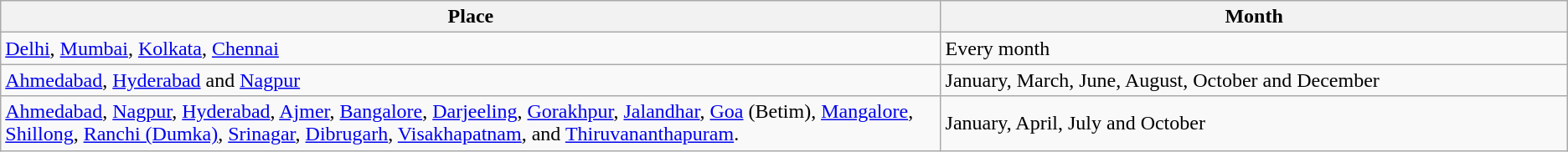<table class="wikitable">
<tr>
<th width=60%>Place</th>
<th>Month</th>
</tr>
<tr>
<td><a href='#'>Delhi</a>, <a href='#'>Mumbai</a>, <a href='#'>Kolkata</a>, <a href='#'>Chennai</a></td>
<td>Every month</td>
</tr>
<tr>
<td><a href='#'>Ahmedabad</a>, <a href='#'>Hyderabad</a> and <a href='#'>Nagpur</a></td>
<td>January, March, June, August, October and December</td>
</tr>
<tr>
<td><a href='#'>Ahmedabad</a>, <a href='#'>Nagpur</a>, <a href='#'>Hyderabad</a>, <a href='#'>Ajmer</a>, <a href='#'>Bangalore</a>, <a href='#'>Darjeeling</a>, <a href='#'>Gorakhpur</a>, <a href='#'>Jalandhar</a>, <a href='#'>Goa</a> (Betim), <a href='#'>Mangalore</a>, <a href='#'>Shillong</a>, <a href='#'>Ranchi (Dumka)</a>, <a href='#'>Srinagar</a>, <a href='#'>Dibrugarh</a>, <a href='#'>Visakhapatnam</a>, and <a href='#'>Thiruvananthapuram</a>.</td>
<td>January, April, July and October</td>
</tr>
</table>
